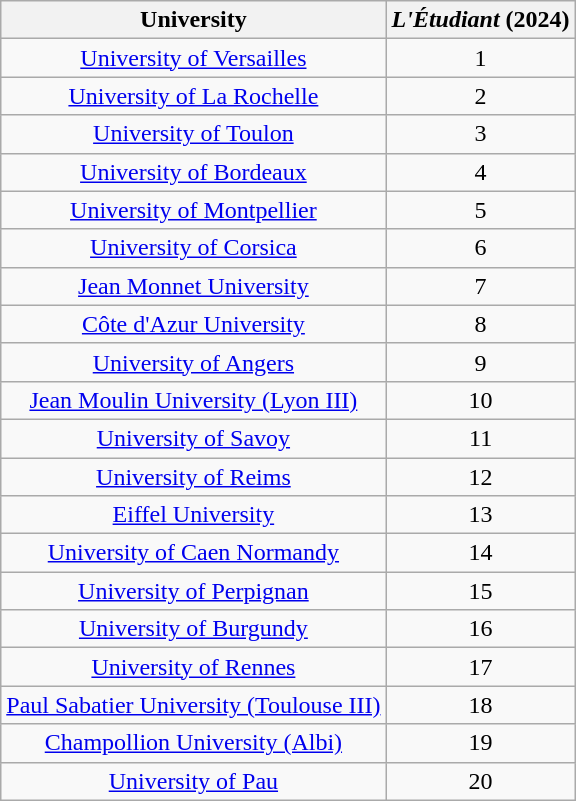<table class="wikitable" style="text-align:center">
<tr>
<th>University</th>
<th><em>L'Étudiant</em> (2024)</th>
</tr>
<tr>
<td><a href='#'>University of Versailles</a></td>
<td>1</td>
</tr>
<tr>
<td><a href='#'>University of La Rochelle</a></td>
<td>2</td>
</tr>
<tr>
<td><a href='#'>University of Toulon</a></td>
<td>3</td>
</tr>
<tr>
<td><a href='#'>University of Bordeaux</a></td>
<td>4</td>
</tr>
<tr>
<td><a href='#'>University of Montpellier</a></td>
<td>5</td>
</tr>
<tr>
<td><a href='#'>University of Corsica</a></td>
<td>6</td>
</tr>
<tr>
<td><a href='#'>Jean Monnet University</a></td>
<td>7</td>
</tr>
<tr>
<td><a href='#'>Côte d'Azur University</a></td>
<td>8</td>
</tr>
<tr>
<td><a href='#'>University of Angers</a></td>
<td>9</td>
</tr>
<tr>
<td><a href='#'>Jean Moulin University (Lyon III)</a></td>
<td>10</td>
</tr>
<tr>
<td><a href='#'>University of Savoy</a></td>
<td>11</td>
</tr>
<tr>
<td><a href='#'>University of Reims</a></td>
<td>12</td>
</tr>
<tr>
<td><a href='#'>Eiffel University</a></td>
<td>13</td>
</tr>
<tr>
<td><a href='#'>University of Caen Normandy</a></td>
<td>14</td>
</tr>
<tr>
<td><a href='#'>University of Perpignan</a></td>
<td>15</td>
</tr>
<tr>
<td><a href='#'>University of Burgundy</a></td>
<td>16</td>
</tr>
<tr>
<td><a href='#'>University of Rennes</a></td>
<td>17</td>
</tr>
<tr>
<td><a href='#'>Paul Sabatier University (Toulouse III)</a></td>
<td>18</td>
</tr>
<tr>
<td><a href='#'>Champollion University (Albi)</a></td>
<td>19</td>
</tr>
<tr>
<td><a href='#'>University of Pau</a></td>
<td>20</td>
</tr>
</table>
